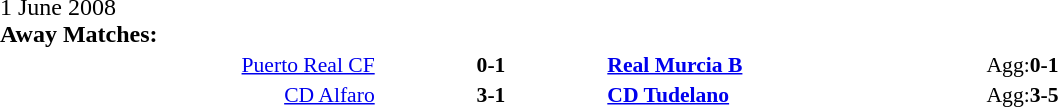<table width=100% cellspacing=1>
<tr>
<th width=20%></th>
<th width=12%></th>
<th width=20%></th>
<th></th>
</tr>
<tr>
<td>1 June 2008<br><strong>Away Matches:</strong></td>
</tr>
<tr style=font-size:90%>
<td align=right><a href='#'>Puerto Real CF</a></td>
<td align=center><strong>0-1</strong></td>
<td><strong><a href='#'>Real Murcia B</a></strong></td>
<td>Agg:<strong>0-1</strong></td>
</tr>
<tr style=font-size:90%>
<td align=right><a href='#'>CD Alfaro</a></td>
<td align=center><strong>3-1</strong></td>
<td><strong><a href='#'>CD Tudelano</a></strong></td>
<td>Agg:<strong>3-5</strong></td>
</tr>
</table>
